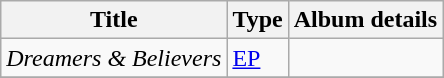<table class="wikitable plainrowheaders">
<tr>
<th>Title</th>
<th>Type</th>
<th>Album details</th>
</tr>
<tr>
<td><em>Dreamers & Believers</em></td>
<td><a href='#'>EP</a></td>
<td></td>
</tr>
<tr>
</tr>
</table>
